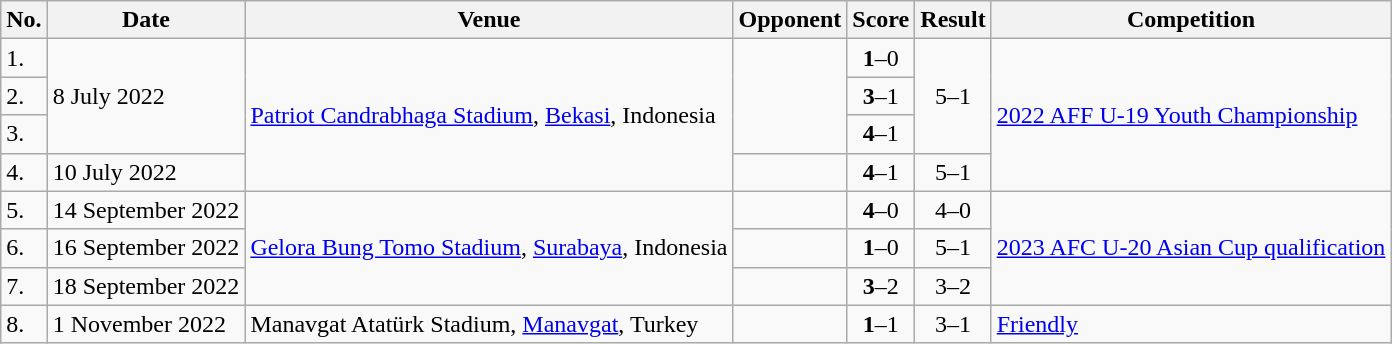<table class="wikitable">
<tr>
<th>No.</th>
<th>Date</th>
<th>Venue</th>
<th>Opponent</th>
<th>Score</th>
<th>Result</th>
<th>Competition</th>
</tr>
<tr>
<td>1.</td>
<td rowspan=3>8 July 2022</td>
<td rowspan="4"><a href='#'>Patriot Candrabhaga Stadium</a>, <a href='#'>Bekasi</a>, Indonesia</td>
<td rowspan=3></td>
<td align=center><strong>1</strong>–0</td>
<td rowspan=3 align=center>5–1</td>
<td rowspan="4"><a href='#'>2022 AFF U-19 Youth Championship</a></td>
</tr>
<tr>
<td>2.</td>
<td align=center><strong>3</strong>–1</td>
</tr>
<tr>
<td>3.</td>
<td align=center><strong>4</strong>–1</td>
</tr>
<tr>
<td>4.</td>
<td>10 July 2022</td>
<td></td>
<td align=center><strong>4</strong>–1</td>
<td align=center>5–1</td>
</tr>
<tr>
<td>5.</td>
<td>14 September 2022</td>
<td rowspan=3><a href='#'>Gelora Bung Tomo Stadium</a>, <a href='#'>Surabaya</a>, Indonesia</td>
<td></td>
<td align=center><strong>4</strong>–0</td>
<td align=center>4–0</td>
<td rowspan=3><a href='#'>2023 AFC U-20 Asian Cup qualification</a></td>
</tr>
<tr>
<td>6.</td>
<td>16 September 2022</td>
<td></td>
<td align=center><strong>1</strong>–0</td>
<td align=center>5–1</td>
</tr>
<tr>
<td>7.</td>
<td>18 September 2022</td>
<td></td>
<td align=center><strong>3</strong>–2</td>
<td align=center>3–2</td>
</tr>
<tr>
<td>8.</td>
<td>1 November 2022</td>
<td>Manavgat Atatürk Stadium, <a href='#'>Manavgat</a>, Turkey</td>
<td></td>
<td align=center><strong>1</strong>–1</td>
<td align=center>3–1</td>
<td><a href='#'>Friendly</a></td>
</tr>
</table>
